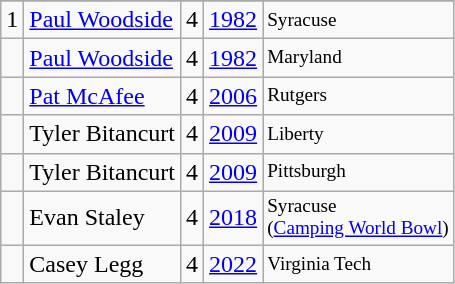<table class="wikitable">
<tr>
</tr>
<tr>
<td>1</td>
<td><a href='#'>Paul Woodside</a></td>
<td>4</td>
<td><a href='#'>1982</a></td>
<td style="font-size:80%;">Syracuse</td>
</tr>
<tr>
<td></td>
<td><a href='#'>Paul Woodside</a></td>
<td>4</td>
<td><a href='#'>1982</a></td>
<td style="font-size:80%;">Maryland</td>
</tr>
<tr>
<td></td>
<td><a href='#'>Pat McAfee</a></td>
<td>4</td>
<td><a href='#'>2006</a></td>
<td style="font-size:80%;">Rutgers</td>
</tr>
<tr>
<td></td>
<td>Tyler Bitancurt</td>
<td>4</td>
<td><a href='#'>2009</a></td>
<td style="font-size:80%;">Liberty</td>
</tr>
<tr>
<td></td>
<td>Tyler Bitancurt</td>
<td>4</td>
<td><a href='#'>2009</a></td>
<td style="font-size:80%;">Pittsburgh</td>
</tr>
<tr>
<td></td>
<td>Evan Staley</td>
<td>4</td>
<td><a href='#'>2018</a></td>
<td style="font-size:80%;">Syracuse<br> (<a href='#'>Camping World Bowl</a>)</td>
</tr>
<tr>
<td></td>
<td>Casey Legg</td>
<td>4</td>
<td><a href='#'>2022</a></td>
<td style="font-size:80%;">Virginia Tech</td>
</tr>
</table>
